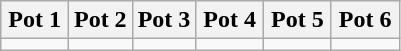<table class="wikitable">
<tr>
<th scope="col" style="width:17%;">Pot 1</th>
<th scope="col" style="width:16%;">Pot 2</th>
<th scope="col" style="width:16%;">Pot 3</th>
<th scope="col" style="width:17%;">Pot 4</th>
<th scope="col" style="width:17%;">Pot 5</th>
<th scope="col" style="width:17%;">Pot 6</th>
</tr>
<tr>
<td></td>
<td></td>
<td></td>
<td></td>
<td></td>
<td></td>
</tr>
</table>
